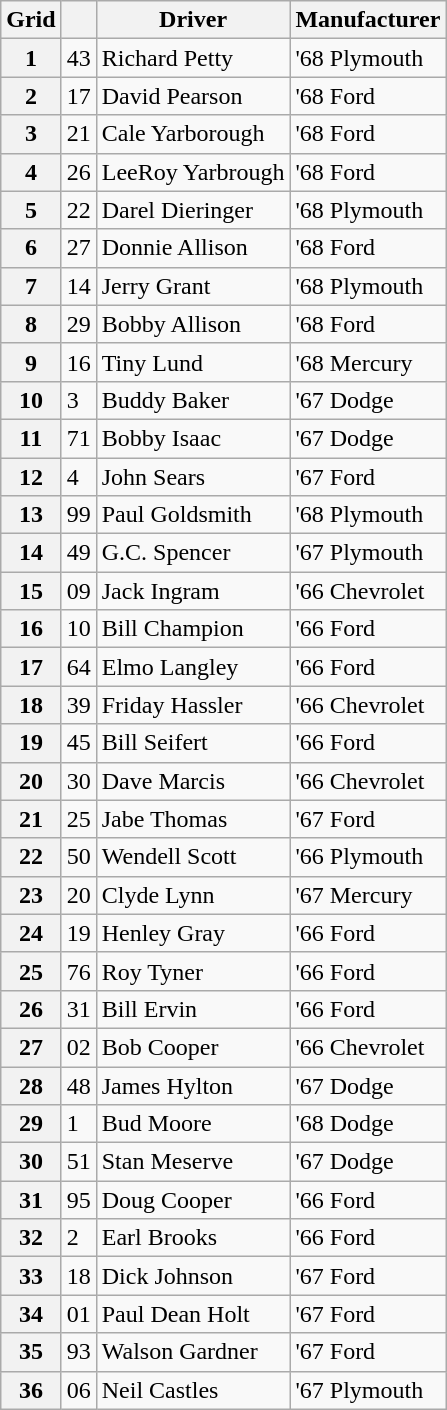<table class="wikitable">
<tr>
<th>Grid</th>
<th></th>
<th>Driver</th>
<th>Manufacturer</th>
</tr>
<tr>
<th>1</th>
<td>43</td>
<td>Richard Petty</td>
<td>'68 Plymouth</td>
</tr>
<tr>
<th>2</th>
<td>17</td>
<td>David Pearson</td>
<td>'68 Ford</td>
</tr>
<tr>
<th>3</th>
<td>21</td>
<td>Cale Yarborough</td>
<td>'68 Ford</td>
</tr>
<tr>
<th>4</th>
<td>26</td>
<td>LeeRoy Yarbrough</td>
<td>'68 Ford</td>
</tr>
<tr>
<th>5</th>
<td>22</td>
<td>Darel Dieringer</td>
<td>'68 Plymouth</td>
</tr>
<tr>
<th>6</th>
<td>27</td>
<td>Donnie Allison</td>
<td>'68 Ford</td>
</tr>
<tr>
<th>7</th>
<td>14</td>
<td>Jerry Grant</td>
<td>'68 Plymouth</td>
</tr>
<tr>
<th>8</th>
<td>29</td>
<td>Bobby Allison</td>
<td>'68 Ford</td>
</tr>
<tr>
<th>9</th>
<td>16</td>
<td>Tiny Lund</td>
<td>'68 Mercury</td>
</tr>
<tr>
<th>10</th>
<td>3</td>
<td>Buddy Baker</td>
<td>'67 Dodge</td>
</tr>
<tr>
<th>11</th>
<td>71</td>
<td>Bobby Isaac</td>
<td>'67 Dodge</td>
</tr>
<tr>
<th>12</th>
<td>4</td>
<td>John Sears</td>
<td>'67 Ford</td>
</tr>
<tr>
<th>13</th>
<td>99</td>
<td>Paul Goldsmith</td>
<td>'68 Plymouth</td>
</tr>
<tr>
<th>14</th>
<td>49</td>
<td>G.C. Spencer</td>
<td>'67 Plymouth</td>
</tr>
<tr>
<th>15</th>
<td>09</td>
<td>Jack Ingram</td>
<td>'66 Chevrolet</td>
</tr>
<tr>
<th>16</th>
<td>10</td>
<td>Bill Champion</td>
<td>'66 Ford</td>
</tr>
<tr>
<th>17</th>
<td>64</td>
<td>Elmo Langley</td>
<td>'66 Ford</td>
</tr>
<tr>
<th>18</th>
<td>39</td>
<td>Friday Hassler</td>
<td>'66 Chevrolet</td>
</tr>
<tr>
<th>19</th>
<td>45</td>
<td>Bill Seifert</td>
<td>'66 Ford</td>
</tr>
<tr>
<th>20</th>
<td>30</td>
<td>Dave Marcis</td>
<td>'66 Chevrolet</td>
</tr>
<tr>
<th>21</th>
<td>25</td>
<td>Jabe Thomas</td>
<td>'67 Ford</td>
</tr>
<tr>
<th>22</th>
<td>50</td>
<td>Wendell Scott</td>
<td>'66 Plymouth</td>
</tr>
<tr>
<th>23</th>
<td>20</td>
<td>Clyde Lynn</td>
<td>'67 Mercury</td>
</tr>
<tr>
<th>24</th>
<td>19</td>
<td>Henley Gray</td>
<td>'66 Ford</td>
</tr>
<tr>
<th>25</th>
<td>76</td>
<td>Roy Tyner</td>
<td>'66 Ford</td>
</tr>
<tr>
<th>26</th>
<td>31</td>
<td>Bill Ervin</td>
<td>'66 Ford</td>
</tr>
<tr>
<th>27</th>
<td>02</td>
<td>Bob Cooper</td>
<td>'66 Chevrolet</td>
</tr>
<tr>
<th>28</th>
<td>48</td>
<td>James Hylton</td>
<td>'67 Dodge</td>
</tr>
<tr>
<th>29</th>
<td>1</td>
<td>Bud Moore</td>
<td>'68 Dodge</td>
</tr>
<tr>
<th>30</th>
<td>51</td>
<td>Stan Meserve</td>
<td>'67 Dodge</td>
</tr>
<tr>
<th>31</th>
<td>95</td>
<td>Doug Cooper</td>
<td>'66 Ford</td>
</tr>
<tr>
<th>32</th>
<td>2</td>
<td>Earl Brooks</td>
<td>'66 Ford</td>
</tr>
<tr>
<th>33</th>
<td>18</td>
<td>Dick Johnson</td>
<td>'67 Ford</td>
</tr>
<tr>
<th>34</th>
<td>01</td>
<td>Paul Dean Holt</td>
<td>'67 Ford</td>
</tr>
<tr>
<th>35</th>
<td>93</td>
<td>Walson Gardner</td>
<td>'67 Ford</td>
</tr>
<tr>
<th>36</th>
<td>06</td>
<td>Neil Castles</td>
<td>'67 Plymouth</td>
</tr>
</table>
